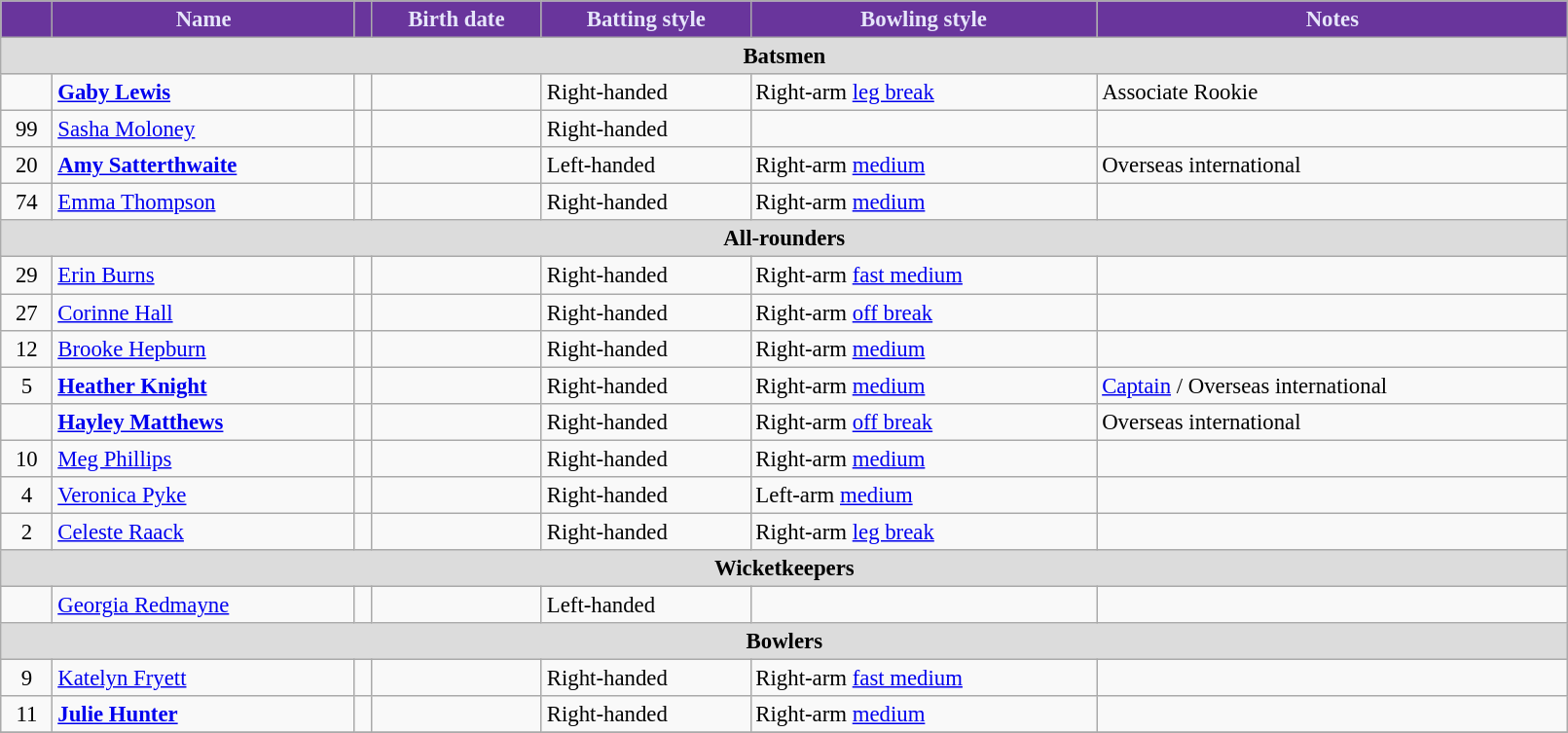<table class="wikitable"  style="font-size:95%; width:85%;">
<tr>
<th style="background:#69359c; color:#e6e6fa;"></th>
<th style="background:#69359c; color:#e6e6fa;">Name</th>
<th style="background:#69359c; color:#e6e6fa;"></th>
<th style="background:#69359c; color:#e6e6fa;">Birth date</th>
<th style="background:#69359c; color:#e6e6fa;">Batting style</th>
<th style="background:#69359c; color:#e6e6fa;">Bowling style</th>
<th style="background:#69359c; color:#e6e6fa;">Notes</th>
</tr>
<tr>
<th colspan="7" style="background: #DCDCDC" align=center>Batsmen</th>
</tr>
<tr>
<td align=center></td>
<td><strong><a href='#'>Gaby Lewis</a></strong></td>
<td align=center></td>
<td></td>
<td>Right-handed</td>
<td>Right-arm <a href='#'>leg break</a></td>
<td>Associate Rookie</td>
</tr>
<tr>
<td align=center>99</td>
<td><a href='#'>Sasha Moloney</a></td>
<td align=center></td>
<td></td>
<td>Right-handed</td>
<td></td>
<td></td>
</tr>
<tr>
<td align=center>20</td>
<td><strong><a href='#'>Amy Satterthwaite</a></strong></td>
<td align=center></td>
<td></td>
<td>Left-handed</td>
<td>Right-arm <a href='#'>medium</a></td>
<td>Overseas international</td>
</tr>
<tr>
<td align=center>74</td>
<td><a href='#'>Emma Thompson</a></td>
<td align=center></td>
<td></td>
<td>Right-handed</td>
<td>Right-arm <a href='#'>medium</a></td>
<td></td>
</tr>
<tr>
<th colspan="7" style="background: #DCDCDC" align=center>All-rounders</th>
</tr>
<tr>
<td align=center>29</td>
<td><a href='#'>Erin Burns</a></td>
<td align=center></td>
<td></td>
<td>Right-handed</td>
<td>Right-arm <a href='#'>fast medium</a></td>
<td></td>
</tr>
<tr>
<td align=center>27</td>
<td><a href='#'>Corinne Hall</a></td>
<td align=center></td>
<td></td>
<td>Right-handed</td>
<td>Right-arm <a href='#'>off break</a></td>
<td></td>
</tr>
<tr>
<td align=center>12</td>
<td><a href='#'>Brooke Hepburn</a></td>
<td align=center></td>
<td></td>
<td>Right-handed</td>
<td>Right-arm <a href='#'>medium</a></td>
<td></td>
</tr>
<tr>
<td align=center>5</td>
<td><strong><a href='#'>Heather Knight</a></strong></td>
<td align=center></td>
<td></td>
<td>Right-handed</td>
<td>Right-arm <a href='#'>medium</a></td>
<td><a href='#'>Captain</a> / Overseas international</td>
</tr>
<tr>
<td align=center></td>
<td><strong><a href='#'>Hayley Matthews</a></strong></td>
<td align=center></td>
<td></td>
<td>Right-handed</td>
<td>Right-arm <a href='#'>off break</a></td>
<td>Overseas international</td>
</tr>
<tr>
<td align=center>10</td>
<td><a href='#'>Meg Phillips</a></td>
<td align=center></td>
<td></td>
<td>Right-handed</td>
<td>Right-arm <a href='#'>medium</a></td>
<td></td>
</tr>
<tr>
<td align=center>4</td>
<td><a href='#'>Veronica Pyke</a></td>
<td align=center></td>
<td></td>
<td>Right-handed</td>
<td>Left-arm <a href='#'>medium</a></td>
<td></td>
</tr>
<tr>
<td align=center>2</td>
<td><a href='#'>Celeste Raack</a></td>
<td align=center></td>
<td></td>
<td>Right-handed</td>
<td>Right-arm <a href='#'>leg break</a></td>
<td></td>
</tr>
<tr>
<th colspan="7" style="background: #DCDCDC" align=center>Wicketkeepers</th>
</tr>
<tr>
<td align=center></td>
<td><a href='#'>Georgia Redmayne</a></td>
<td align=center></td>
<td></td>
<td>Left-handed</td>
<td></td>
<td></td>
</tr>
<tr>
<th colspan="7" style="background: #DCDCDC" align=center>Bowlers</th>
</tr>
<tr>
<td align=center>9</td>
<td><a href='#'>Katelyn Fryett</a></td>
<td align=center></td>
<td></td>
<td>Right-handed</td>
<td>Right-arm <a href='#'>fast medium</a></td>
<td></td>
</tr>
<tr>
<td align=center>11</td>
<td><strong><a href='#'>Julie Hunter</a></strong></td>
<td align=center></td>
<td></td>
<td>Right-handed</td>
<td>Right-arm <a href='#'>medium</a></td>
<td></td>
</tr>
<tr>
</tr>
</table>
